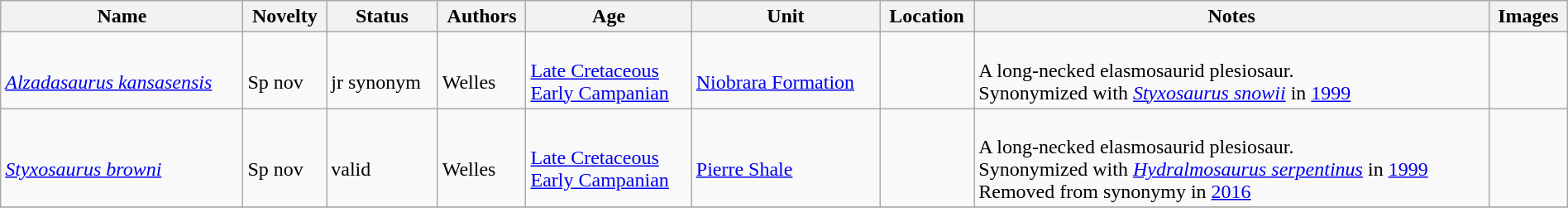<table class="wikitable sortable" align="center" width="100%">
<tr>
<th>Name</th>
<th>Novelty</th>
<th>Status</th>
<th>Authors</th>
<th>Age</th>
<th>Unit</th>
<th>Location</th>
<th>Notes</th>
<th>Images</th>
</tr>
<tr>
<td><br><em><a href='#'>Alzadasaurus kansasensis</a></em></td>
<td><br>Sp nov</td>
<td><br>jr synonym</td>
<td><br>Welles</td>
<td><br><a href='#'>Late Cretaceous</a><br> <a href='#'>Early Campanian</a></td>
<td><br><a href='#'>Niobrara Formation</a></td>
<td><br><br></td>
<td><br>A long-necked elasmosaurid plesiosaur.<br> Synonymized with <em><a href='#'>Styxosaurus snowii</a></em> in <a href='#'>1999</a></td>
<td><br></td>
</tr>
<tr>
<td><br><em><a href='#'>Styxosaurus browni</a></em></td>
<td><br>Sp nov</td>
<td><br>valid</td>
<td><br>Welles</td>
<td><br><a href='#'>Late Cretaceous</a><br> <a href='#'>Early Campanian</a></td>
<td><br><a href='#'>Pierre Shale</a></td>
<td><br><br></td>
<td><br>A long-necked elasmosaurid plesiosaur.<br> Synonymized with <em><a href='#'>Hydralmosaurus serpentinus</a></em> in <a href='#'>1999</a><br> Removed from synonymy in <a href='#'>2016</a></td>
<td><br></td>
</tr>
<tr>
</tr>
</table>
